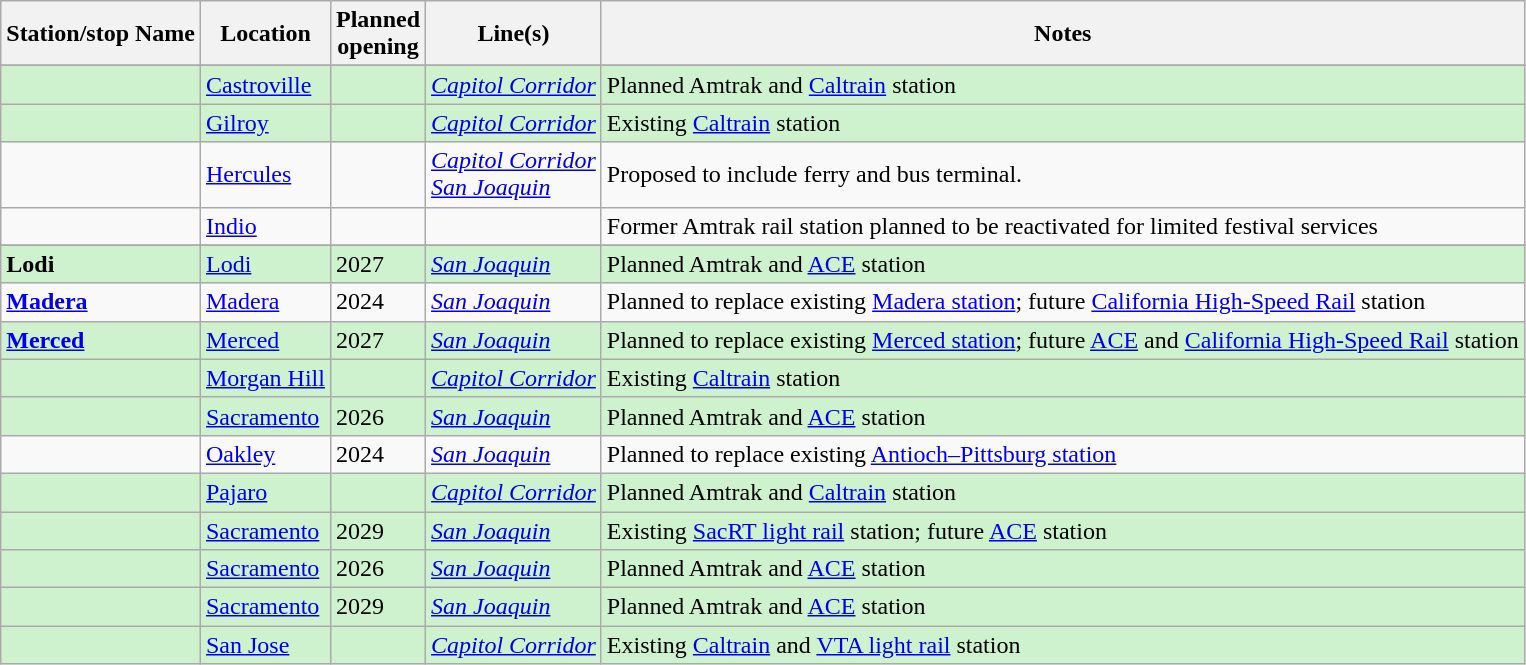<table class="wikitable sortable sticky-header">
<tr>
<th>Station/stop Name</th>
<th>Location</th>
<th>Planned<br>opening</th>
<th class="unsortable">Line(s)</th>
<th class="unsortable">Notes</th>
</tr>
<tr>
</tr>
<tr style="background: #cef2ce;">
<td><strong></strong></td>
<td><a href='#'>Castroville</a></td>
<td></td>
<td><em><a href='#'>Capitol Corridor</a></em></td>
<td>Planned Amtrak and <a href='#'>Caltrain</a> station</td>
</tr>
<tr style="background: #cef2ce;">
<td><strong></strong></td>
<td><a href='#'>Gilroy</a></td>
<td></td>
<td><em><a href='#'>Capitol Corridor</a></em></td>
<td>Existing <a href='#'>Caltrain</a> station</td>
</tr>
<tr>
<td><strong></strong></td>
<td><a href='#'>Hercules</a></td>
<td></td>
<td><em><a href='#'>Capitol Corridor</a></em><br><em><a href='#'>San Joaquin</a></em></td>
<td>Proposed to include ferry and bus terminal.</td>
</tr>
<tr>
<td><strong></strong></td>
<td><a href='#'>Indio</a></td>
<td></td>
<td></td>
<td>Former Amtrak rail station planned to be reactivated for limited festival services</td>
</tr>
<tr>
</tr>
<tr style="background: #cef2ce;">
<td><strong>Lodi</strong></td>
<td><a href='#'>Lodi</a></td>
<td>2027</td>
<td><em><a href='#'>San Joaquin</a></em></td>
<td>Planned Amtrak and <a href='#'>ACE</a> station</td>
</tr>
<tr>
<td><strong><a href='#'>Madera</a></strong></td>
<td><a href='#'>Madera</a></td>
<td>2024</td>
<td><em><a href='#'>San Joaquin</a></em></td>
<td>Planned to replace existing <a href='#'>Madera station</a>; future <a href='#'>California High-Speed Rail</a> station</td>
</tr>
<tr style="background: #cef2ce;">
<td><strong><a href='#'>Merced</a></strong></td>
<td><a href='#'>Merced</a></td>
<td>2027</td>
<td><em><a href='#'>San Joaquin</a></em></td>
<td>Planned to replace existing <a href='#'>Merced station</a>; future <a href='#'>ACE</a> and <a href='#'>California High-Speed Rail</a> station</td>
</tr>
<tr style="background: #cef2ce;">
<td><strong></strong></td>
<td><a href='#'>Morgan Hill</a></td>
<td></td>
<td><em><a href='#'>Capitol Corridor</a></em></td>
<td>Existing <a href='#'>Caltrain</a> station</td>
</tr>
<tr style="background: #cef2ce;">
<td><strong></strong></td>
<td><a href='#'>Sacramento</a></td>
<td>2026</td>
<td><em><a href='#'>San Joaquin</a></em></td>
<td>Planned Amtrak and <a href='#'>ACE</a> station</td>
</tr>
<tr>
<td><strong></strong></td>
<td><a href='#'>Oakley</a></td>
<td>2024</td>
<td><em><a href='#'>San Joaquin</a></em></td>
<td>Planned to replace existing <a href='#'>Antioch–Pittsburg station</a></td>
</tr>
<tr style="background: #cef2ce;">
<td><strong></strong></td>
<td><a href='#'>Pajaro</a></td>
<td></td>
<td><em><a href='#'>Capitol Corridor</a></em></td>
<td>Planned Amtrak and <a href='#'>Caltrain</a> station</td>
</tr>
<tr style="background: #cef2ce;">
<td><strong></strong></td>
<td><a href='#'>Sacramento</a></td>
<td>2029</td>
<td><em><a href='#'>San Joaquin</a></em></td>
<td>Existing <a href='#'>SacRT light rail</a> station; future <a href='#'>ACE</a> station</td>
</tr>
<tr style="background: #cef2ce;">
<td><strong></strong></td>
<td><a href='#'>Sacramento</a></td>
<td>2026</td>
<td><em><a href='#'>San Joaquin</a></em></td>
<td>Planned Amtrak and <a href='#'>ACE</a> station</td>
</tr>
<tr style="background: #cef2ce;">
<td><strong></strong></td>
<td><a href='#'>Sacramento</a></td>
<td>2029</td>
<td><em><a href='#'>San Joaquin</a></em></td>
<td>Planned Amtrak and <a href='#'>ACE</a> station</td>
</tr>
<tr style="background: #cef2ce;">
<td><strong></strong></td>
<td><a href='#'>San Jose</a></td>
<td></td>
<td><em><a href='#'>Capitol Corridor</a></em></td>
<td>Existing <a href='#'>Caltrain</a> and <a href='#'>VTA light rail</a> station</td>
</tr>
</table>
